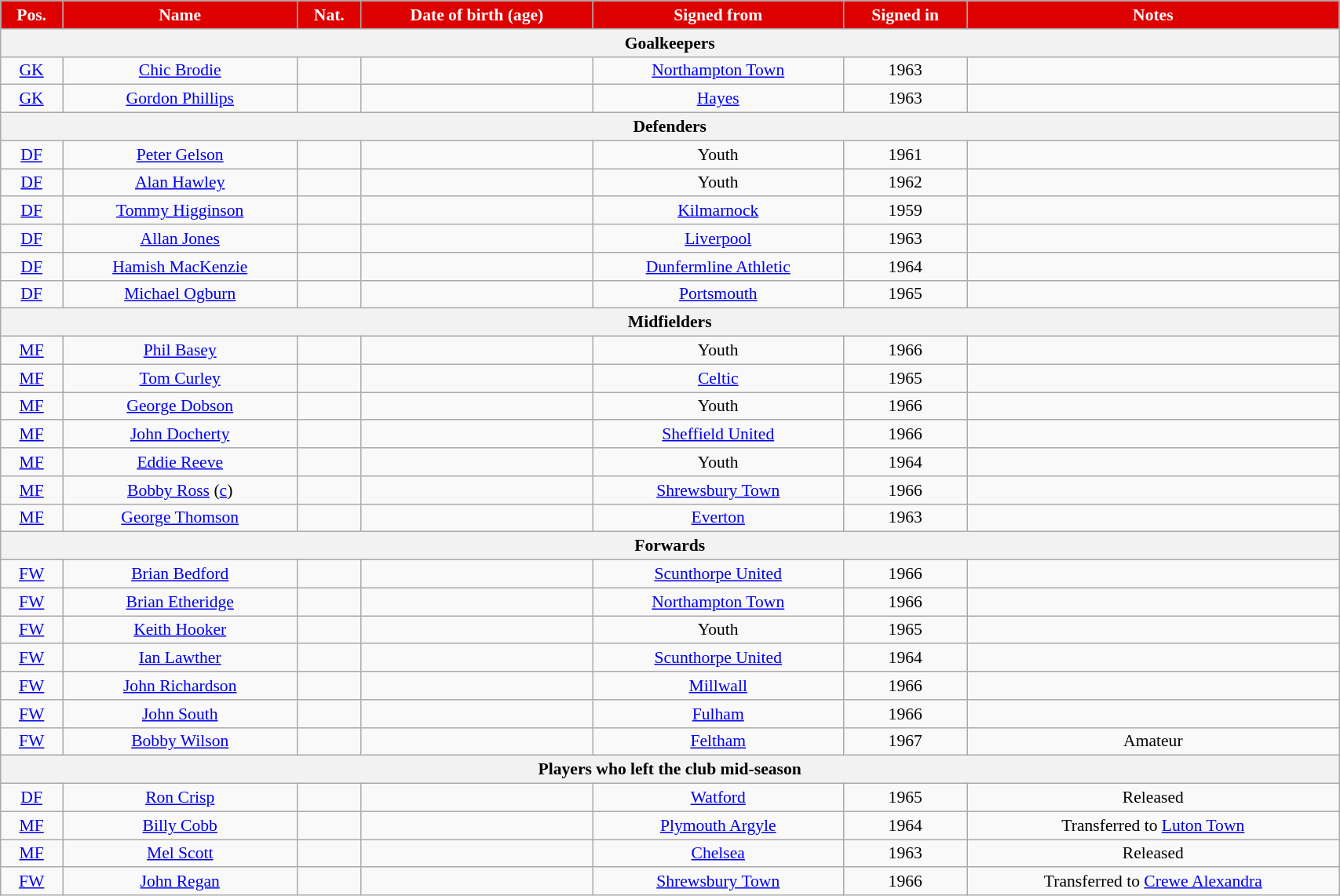<table class="wikitable"  style="text-align:center; font-size:90%; width:90%;">
<tr>
<th style="background:#d00; color:white; text-align:center;">Pos.</th>
<th style="background:#d00; color:white; text-align:center;">Name</th>
<th style="background:#d00; color:white; text-align:center;">Nat.</th>
<th style="background:#d00; color:white; text-align:center;">Date of birth (age)</th>
<th style="background:#d00; color:white; text-align:center;">Signed from</th>
<th style="background:#d00; color:white; text-align:center;">Signed in</th>
<th style="background:#d00; color:white; text-align:center;">Notes</th>
</tr>
<tr>
<th colspan="7">Goalkeepers</th>
</tr>
<tr>
<td><a href='#'>GK</a></td>
<td><a href='#'>Chic Brodie</a></td>
<td></td>
<td></td>
<td><a href='#'>Northampton Town</a></td>
<td>1963</td>
<td></td>
</tr>
<tr>
<td><a href='#'>GK</a></td>
<td><a href='#'>Gordon Phillips</a></td>
<td></td>
<td></td>
<td><a href='#'>Hayes</a></td>
<td>1963</td>
<td></td>
</tr>
<tr>
<th colspan="7">Defenders</th>
</tr>
<tr>
<td><a href='#'>DF</a></td>
<td><a href='#'>Peter Gelson</a></td>
<td></td>
<td></td>
<td>Youth</td>
<td>1961</td>
<td></td>
</tr>
<tr>
<td><a href='#'>DF</a></td>
<td><a href='#'>Alan Hawley</a></td>
<td></td>
<td></td>
<td>Youth</td>
<td>1962</td>
<td></td>
</tr>
<tr>
<td><a href='#'>DF</a></td>
<td><a href='#'>Tommy Higginson</a></td>
<td></td>
<td></td>
<td><a href='#'>Kilmarnock</a></td>
<td>1959</td>
<td></td>
</tr>
<tr>
<td><a href='#'>DF</a></td>
<td><a href='#'>Allan Jones</a></td>
<td></td>
<td></td>
<td><a href='#'>Liverpool</a></td>
<td>1963</td>
<td></td>
</tr>
<tr>
<td><a href='#'>DF</a></td>
<td><a href='#'>Hamish MacKenzie</a></td>
<td></td>
<td></td>
<td><a href='#'>Dunfermline Athletic</a></td>
<td>1964</td>
<td></td>
</tr>
<tr>
<td><a href='#'>DF</a></td>
<td><a href='#'>Michael Ogburn</a></td>
<td></td>
<td></td>
<td><a href='#'>Portsmouth</a></td>
<td>1965</td>
<td></td>
</tr>
<tr>
<th colspan="7">Midfielders</th>
</tr>
<tr>
<td><a href='#'>MF</a></td>
<td><a href='#'>Phil Basey</a></td>
<td></td>
<td></td>
<td>Youth</td>
<td>1966</td>
<td></td>
</tr>
<tr>
<td><a href='#'>MF</a></td>
<td><a href='#'>Tom Curley</a></td>
<td></td>
<td></td>
<td><a href='#'>Celtic</a></td>
<td>1965</td>
<td></td>
</tr>
<tr>
<td><a href='#'>MF</a></td>
<td><a href='#'>George Dobson</a></td>
<td></td>
<td></td>
<td>Youth</td>
<td>1966</td>
<td></td>
</tr>
<tr>
<td><a href='#'>MF</a></td>
<td><a href='#'>John Docherty</a></td>
<td></td>
<td></td>
<td><a href='#'>Sheffield United</a></td>
<td>1966</td>
<td></td>
</tr>
<tr>
<td><a href='#'>MF</a></td>
<td><a href='#'>Eddie Reeve</a></td>
<td></td>
<td></td>
<td>Youth</td>
<td>1964</td>
<td></td>
</tr>
<tr>
<td><a href='#'>MF</a></td>
<td><a href='#'>Bobby Ross</a> (<a href='#'>c</a>)</td>
<td></td>
<td></td>
<td><a href='#'>Shrewsbury Town</a></td>
<td>1966</td>
<td></td>
</tr>
<tr>
<td><a href='#'>MF</a></td>
<td><a href='#'>George Thomson</a></td>
<td></td>
<td></td>
<td><a href='#'>Everton</a></td>
<td>1963</td>
<td></td>
</tr>
<tr>
<th colspan="7">Forwards</th>
</tr>
<tr>
<td><a href='#'>FW</a></td>
<td><a href='#'>Brian Bedford</a></td>
<td></td>
<td></td>
<td><a href='#'>Scunthorpe United</a></td>
<td>1966</td>
<td></td>
</tr>
<tr>
<td><a href='#'>FW</a></td>
<td><a href='#'>Brian Etheridge</a></td>
<td></td>
<td></td>
<td><a href='#'>Northampton Town</a></td>
<td>1966</td>
<td></td>
</tr>
<tr>
<td><a href='#'>FW</a></td>
<td><a href='#'>Keith Hooker</a></td>
<td></td>
<td></td>
<td>Youth</td>
<td>1965</td>
<td></td>
</tr>
<tr>
<td><a href='#'>FW</a></td>
<td><a href='#'>Ian Lawther</a></td>
<td></td>
<td></td>
<td><a href='#'>Scunthorpe United</a></td>
<td>1964</td>
<td></td>
</tr>
<tr>
<td><a href='#'>FW</a></td>
<td><a href='#'>John Richardson</a></td>
<td></td>
<td></td>
<td><a href='#'>Millwall</a></td>
<td>1966</td>
<td></td>
</tr>
<tr>
<td><a href='#'>FW</a></td>
<td><a href='#'>John South</a></td>
<td></td>
<td></td>
<td><a href='#'>Fulham</a></td>
<td>1966</td>
<td></td>
</tr>
<tr>
<td><a href='#'>FW</a></td>
<td><a href='#'>Bobby Wilson</a></td>
<td></td>
<td></td>
<td><a href='#'>Feltham</a></td>
<td>1967</td>
<td>Amateur</td>
</tr>
<tr>
<th colspan="7">Players who left the club mid-season</th>
</tr>
<tr>
<td><a href='#'>DF</a></td>
<td><a href='#'>Ron Crisp</a></td>
<td></td>
<td></td>
<td><a href='#'>Watford</a></td>
<td>1965</td>
<td>Released</td>
</tr>
<tr>
<td><a href='#'>MF</a></td>
<td><a href='#'>Billy Cobb</a></td>
<td></td>
<td></td>
<td><a href='#'>Plymouth Argyle</a></td>
<td>1964</td>
<td>Transferred to <a href='#'>Luton Town</a></td>
</tr>
<tr>
<td><a href='#'>MF</a></td>
<td><a href='#'>Mel Scott</a></td>
<td></td>
<td></td>
<td><a href='#'>Chelsea</a></td>
<td>1963</td>
<td>Released</td>
</tr>
<tr>
<td><a href='#'>FW</a></td>
<td><a href='#'>John Regan</a></td>
<td></td>
<td></td>
<td><a href='#'>Shrewsbury Town</a></td>
<td>1966</td>
<td>Transferred to <a href='#'>Crewe Alexandra</a></td>
</tr>
</table>
